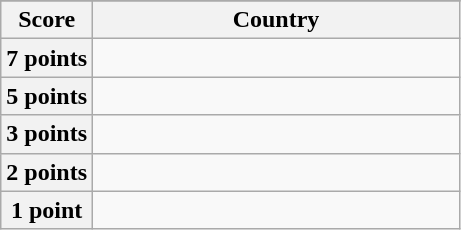<table class="wikitable">
<tr>
</tr>
<tr>
<th scope="col" width=20%>Score</th>
<th scope="col">Country</th>
</tr>
<tr>
<th scope="row">7 points</th>
<td></td>
</tr>
<tr>
<th scope="row">5 points</th>
<td></td>
</tr>
<tr>
<th scope="row">3 points</th>
<td></td>
</tr>
<tr>
<th scope="row">2 points</th>
<td></td>
</tr>
<tr>
<th scope="row">1 point</th>
<td></td>
</tr>
</table>
